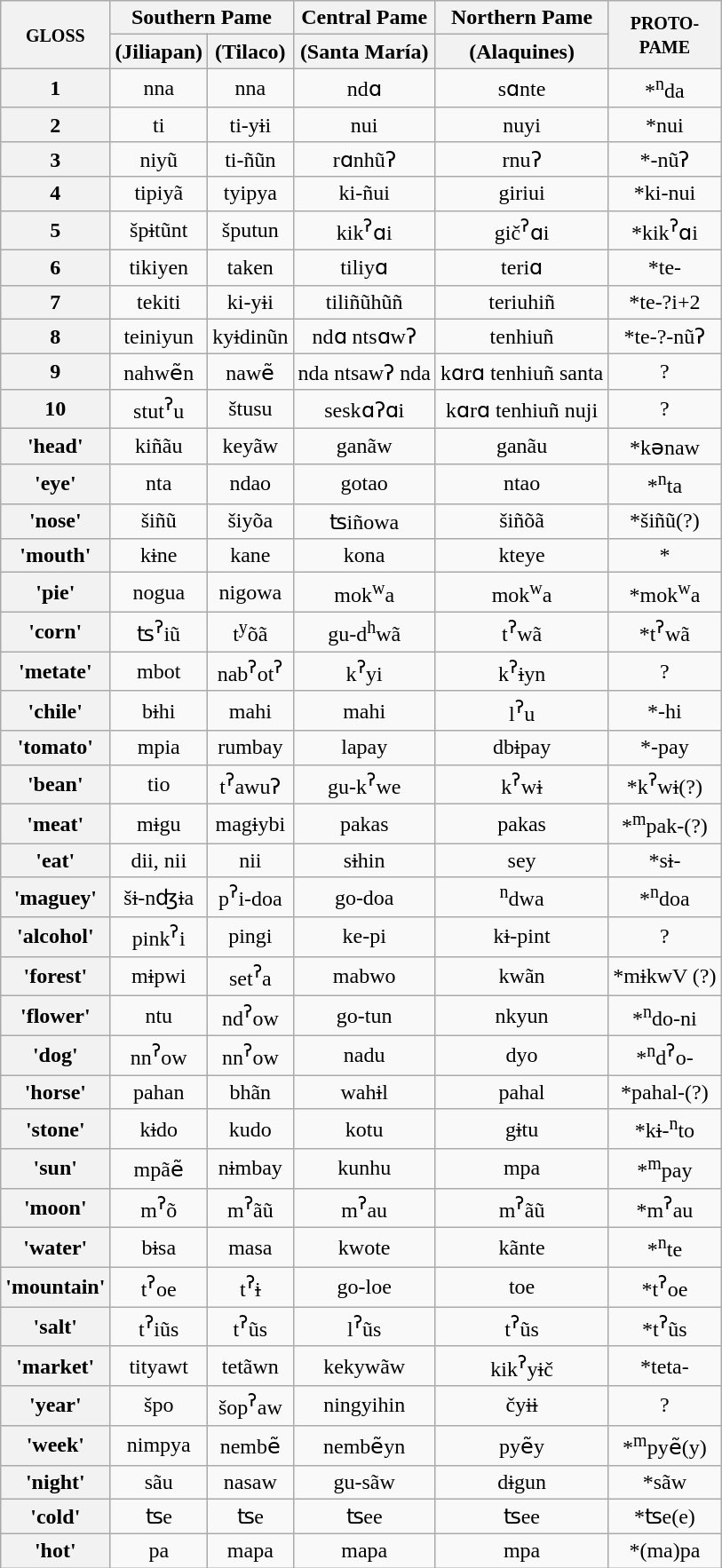<table class=wikitable>
<tr align=center>
<th rowspan="2"><small>GLOSS</small></th>
<th colspan="2">Southern Pame</th>
<th>Central Pame</th>
<th>Northern Pame</th>
<th rowspan="2"><small>PROTO-<br>PAME</small></th>
</tr>
<tr align=center>
<th>(Jiliapan)</th>
<th>(Tilaco)</th>
<th>(Santa María)</th>
<th>(Alaquines)</th>
</tr>
<tr align=center>
<th>1</th>
<td>nna</td>
<td>nna</td>
<td>ndɑ</td>
<td>sɑnte</td>
<td>*<sup>n</sup>da</td>
</tr>
<tr align=center>
<th>2</th>
<td>ti</td>
<td>ti-y<s>i</s>i</td>
<td>nui</td>
<td>nuyi</td>
<td>*nui</td>
</tr>
<tr align=center>
<th>3</th>
<td>niyũ</td>
<td>ti-ñũn</td>
<td>rɑnhũʔ</td>
<td>rnuʔ</td>
<td>*-nũʔ</td>
</tr>
<tr align=center>
<th>4</th>
<td>tipiyã</td>
<td>tyipya</td>
<td>ki-ñui</td>
<td>giriui</td>
<td>*ki-nui</td>
</tr>
<tr align=center>
<th>5</th>
<td>šp<s>i</s>tũnt</td>
<td>šputun</td>
<td>kik<sup>ʔ</sup>ɑi</td>
<td>gič<sup>ʔ</sup>ɑi</td>
<td>*kik<sup>ʔ</sup>ɑi</td>
</tr>
<tr align=center>
<th>6</th>
<td>tikiyen</td>
<td>taken</td>
<td>tiliyɑ</td>
<td>teriɑ</td>
<td>*te-</td>
</tr>
<tr align=center>
<th>7</th>
<td>tekiti</td>
<td>ki-y<s>i</s>i</td>
<td>tiliñũhũñ</td>
<td>teriuhiñ</td>
<td>*te-?i+2</td>
</tr>
<tr align=center>
<th>8</th>
<td>teiniyun</td>
<td>ky<s>i</s>dinũn</td>
<td>ndɑ ntsɑwʔ</td>
<td>tenhiuñ</td>
<td>*te-?-nũʔ</td>
</tr>
<tr align=center>
<th>9</th>
<td>nahwẽn</td>
<td>nawẽ</td>
<td>nda ntsawʔ nda</td>
<td>kɑrɑ tenhiuñ santa</td>
<td>?</td>
</tr>
<tr align=center>
<th>10</th>
<td>stut<sup>ʔ</sup>u</td>
<td>štusu</td>
<td>seskɑʔɑi</td>
<td>kɑrɑ tenhiuñ nuji</td>
<td>?</td>
</tr>
<tr align=center>
<th>'head'</th>
<td>kiñãu</td>
<td>keyãw</td>
<td>ganãw</td>
<td>ganãu</td>
<td>*kənaw</td>
</tr>
<tr align=center>
<th>'eye'</th>
<td>nta</td>
<td>ndao</td>
<td>gotao</td>
<td>ntao</td>
<td>*<sup>n</sup>ta</td>
</tr>
<tr align=center>
<th>'nose'</th>
<td>šiñũ</td>
<td>šiyõa</td>
<td>ʦiñowa</td>
<td>šiñõã</td>
<td>*šiñũ(?)</td>
</tr>
<tr align=center>
<th>'mouth'</th>
<td>k<s>i</s>ne</td>
<td>kane</td>
<td>kona</td>
<td>kteye</td>
<td>*</td>
</tr>
<tr align=center>
<th>'pie'</th>
<td>nogua</td>
<td>nigowa</td>
<td>mok<sup>w</sup>a</td>
<td>mok<sup>w</sup>a</td>
<td>*mok<sup>w</sup>a</td>
</tr>
<tr align=center>
<th>'corn'</th>
<td>ʦ<sup>ʔ</sup>iũ</td>
<td>t<sup>y</sup>õã</td>
<td>gu-d<sup>h</sup>wã</td>
<td>t<sup>ʔ</sup>wã</td>
<td>*t<sup>ʔ</sup>wã</td>
</tr>
<tr align=center>
<th>'metate'</th>
<td>mbot</td>
<td>nab<sup>ʔ</sup>ot<sup>ʔ</sup></td>
<td>k<sup>ʔ</sup>yi</td>
<td>k<sup>ʔ</sup><s>i</s>yn</td>
<td>?</td>
</tr>
<tr align=center>
<th>'chile'</th>
<td>b<s>i</s>hi</td>
<td>mahi</td>
<td>mahi</td>
<td>l<sup>ʔ</sup>u</td>
<td>*-hi</td>
</tr>
<tr align=center>
<th>'tomato'</th>
<td>mpia</td>
<td>rumbay</td>
<td>lapay</td>
<td>db<s>i</s>pay</td>
<td>*-pay</td>
</tr>
<tr align=center>
<th>'bean'</th>
<td>tio</td>
<td>t<sup>ʔ</sup>awuʔ</td>
<td>gu-k<sup>ʔ</sup>we</td>
<td>k<sup>ʔ</sup>w<s>i</s></td>
<td>*k<sup>ʔ</sup>w<s>i</s>(?)</td>
</tr>
<tr align=center>
<th>'meat'</th>
<td>m<s>i</s>gu</td>
<td>mag<s>i</s>ybi</td>
<td>pakas</td>
<td>pakas</td>
<td>*<sup>m</sup>pak-(?)</td>
</tr>
<tr align=center>
<th>'eat'</th>
<td>dii, nii</td>
<td>nii</td>
<td>s<s>i</s>hin</td>
<td>sey</td>
<td>*s<s>i</s>-</td>
</tr>
<tr align=center>
<th>'maguey'</th>
<td>š<s>i</s>-nʤ<s>i</s>a</td>
<td>p<sup>ʔ</sup>i-doa</td>
<td>go-doa</td>
<td><sup>n</sup>dwa</td>
<td>*<sup>n</sup>doa</td>
</tr>
<tr align=center>
<th>'alcohol'</th>
<td>pink<sup>ʔ</sup>i</td>
<td>pingi</td>
<td>ke-pi</td>
<td>k<s>i</s>-pint</td>
<td>?</td>
</tr>
<tr align=center>
<th>'forest'</th>
<td>m<s>i</s>pwi</td>
<td>set<sup>ʔ</sup>a</td>
<td>mabwo</td>
<td>kwãn</td>
<td>*m<s>i</s>kwV (?)</td>
</tr>
<tr align=center>
<th>'flower'</th>
<td>ntu</td>
<td>nd<sup>ʔ</sup>ow</td>
<td>go-tun</td>
<td>nkyun</td>
<td>*<sup>n</sup>do-ni</td>
</tr>
<tr align=center>
<th>'dog'</th>
<td>nn<sup>ʔ</sup>ow</td>
<td>nn<sup>ʔ</sup>ow</td>
<td>nadu</td>
<td>dyo</td>
<td>*<sup>n</sup>d<sup>ʔ</sup>o-</td>
</tr>
<tr align=center>
<th>'horse'</th>
<td>pahan</td>
<td>bhãn</td>
<td>wah<s>i</s>l</td>
<td>pahal</td>
<td>*pahal-(?)</td>
</tr>
<tr align=center>
<th>'stone'</th>
<td>k<s>i</s>do</td>
<td>kudo</td>
<td>kotu</td>
<td>g<s>i</s>tu</td>
<td>*k<s>i</s>-<sup>n</sup>to</td>
</tr>
<tr align=center>
<th>'sun'</th>
<td>mpãẽ</td>
<td>n<s>i</s>mbay</td>
<td>kunhu</td>
<td>mpa</td>
<td>*<sup>m</sup>pay</td>
</tr>
<tr align=center>
<th>'moon'</th>
<td>m<sup>ʔ</sup>õ</td>
<td>m<sup>ʔ</sup>ãũ</td>
<td>m<sup>ʔ</sup>au</td>
<td>m<sup>ʔ</sup>ãũ</td>
<td>*m<sup>ʔ</sup>au</td>
</tr>
<tr align=center>
<th>'water'</th>
<td>b<s>i</s>sa</td>
<td>masa</td>
<td>kwote</td>
<td>kãnte</td>
<td>*<sup>n</sup>te</td>
</tr>
<tr align=center>
<th>'mountain'</th>
<td>t<sup>ʔ</sup>oe</td>
<td>t<sup>ʔ</sup><s>i</s></td>
<td>go-loe</td>
<td>toe</td>
<td>*t<sup>ʔ</sup>oe</td>
</tr>
<tr align=center>
<th>'salt'</th>
<td>t<sup>ʔ</sup>iũs</td>
<td>t<sup>ʔ</sup>ũs</td>
<td>l<sup>ʔ</sup>ũs</td>
<td>t<sup>ʔ</sup>ũs</td>
<td>*t<sup>ʔ</sup>ũs</td>
</tr>
<tr align=center>
<th>'market'</th>
<td>tityawt</td>
<td>tetãwn</td>
<td>kekywãw</td>
<td>kik<sup>ʔ</sup>y<s>i</s>č</td>
<td>*teta-</td>
</tr>
<tr align=center>
<th>'year'</th>
<td>špo</td>
<td>šop<sup>ʔ</sup>aw</td>
<td>ningyihin</td>
<td>čy<s>ii</s></td>
<td>?</td>
</tr>
<tr align=center>
<th>'week'</th>
<td>nimpya</td>
<td>nembẽ</td>
<td>nembẽyn</td>
<td>pyẽy</td>
<td>*<sup>m</sup>pyẽ(y)</td>
</tr>
<tr align=center>
<th>'night'</th>
<td>sãu</td>
<td>nasaw</td>
<td>gu-sãw</td>
<td>d<s>i</s>gun</td>
<td>*sãw</td>
</tr>
<tr align=center>
<th>'cold'</th>
<td>ʦe</td>
<td>ʦe</td>
<td>ʦee</td>
<td>ʦee</td>
<td>*ʦe(e)</td>
</tr>
<tr align=center>
<th>'hot'</th>
<td>pa</td>
<td>mapa</td>
<td>mapa</td>
<td>mpa</td>
<td>*(ma)pa</td>
</tr>
</table>
